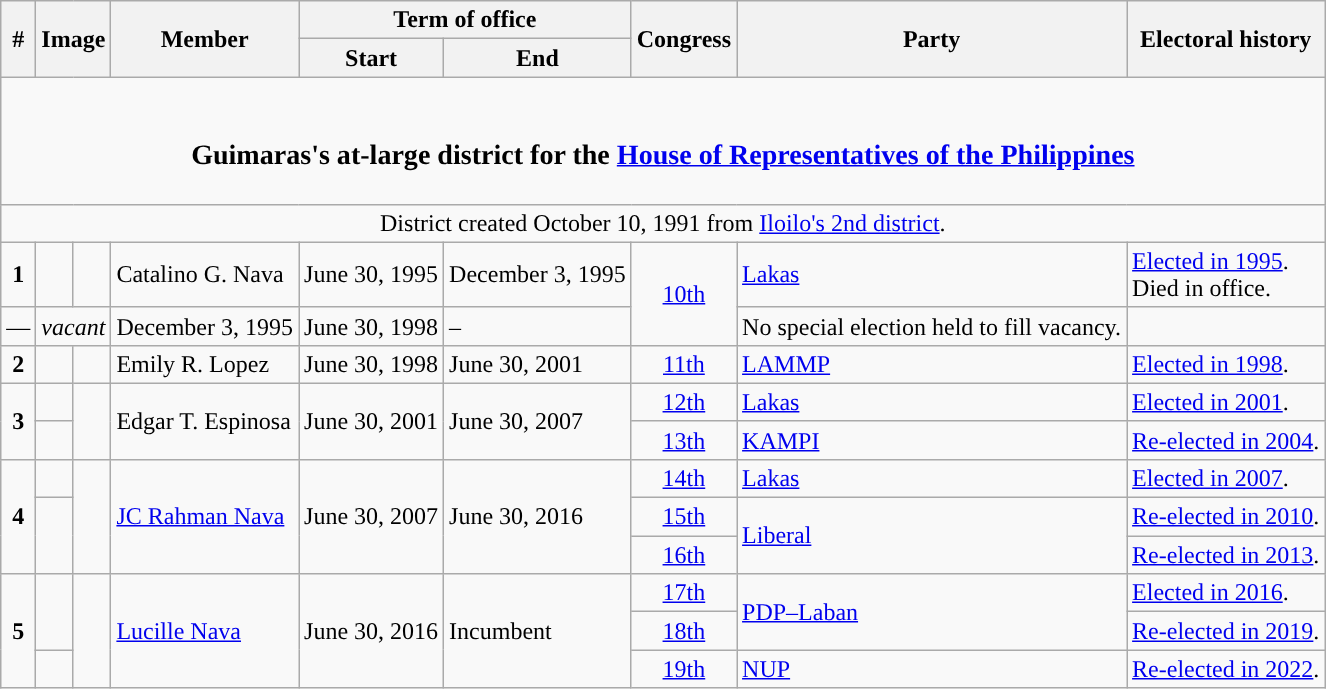<table class=wikitable>
<tr>
<th rowspan="2">#</th>
<th rowspan="2" colspan=2>Image</th>
<th rowspan="2">Member</th>
<th colspan=2>Term of office</th>
<th rowspan="2">Congress</th>
<th rowspan="2">Party</th>
<th rowspan="2">Electoral history</th>
</tr>
<tr>
<th>Start</th>
<th>End</th>
</tr>
<tr>
<td colspan="9" style="text-align:center;"><br><h3>Guimaras's at-large district for the <a href='#'>House of Representatives of the Philippines</a></h3></td>
</tr>
<tr>
<td colspan="9" style="text-align:center;">District created October 10, 1991 from <a href='#'>Iloilo's 2nd district</a>.</td>
</tr>
<tr>
<td style="text-align:center;"><strong>1</strong></td>
<td style="color:inherit;background:"></td>
<td></td>
<td>Catalino G. Nava</td>
<td>June 30, 1995</td>
<td>December 3, 1995</td>
<td rowspan="2" style="text-align:center;"><a href='#'>10th</a></td>
<td><a href='#'>Lakas</a></td>
<td><a href='#'>Elected in 1995</a>.<br>Died in office.</td>
</tr>
<tr>
<td style="text-align:center;">—</td>
<td colspan="2"><em>vacant</em></td>
<td>December 3, 1995</td>
<td>June 30, 1998</td>
<td>–</td>
<td>No special election held to fill vacancy.</td>
</tr>
<tr>
<td style="text-align:center;"><strong>2</strong></td>
<td style="color:inherit;background:"></td>
<td></td>
<td>Emily R. Lopez</td>
<td>June 30, 1998</td>
<td>June 30, 2001</td>
<td style="text-align:center;"><a href='#'>11th</a></td>
<td><a href='#'>LAMMP</a></td>
<td><a href='#'>Elected in 1998</a>.</td>
</tr>
<tr>
<td rowspan="2" style="text-align:center;"><strong>3</strong></td>
<td style="color:inherit;background:"></td>
<td rowspan="2"></td>
<td rowspan="2">Edgar T. Espinosa</td>
<td rowspan="2">June 30, 2001</td>
<td rowspan="2">June 30, 2007</td>
<td style="text-align:center;"><a href='#'>12th</a></td>
<td><a href='#'>Lakas</a></td>
<td><a href='#'>Elected in 2001</a>.</td>
</tr>
<tr>
<td style="color:inherit;background:"></td>
<td style="text-align:center;"><a href='#'>13th</a></td>
<td><a href='#'>KAMPI</a></td>
<td><a href='#'>Re-elected in 2004</a>.</td>
</tr>
<tr>
<td rowspan="3" style="text-align:center;"><strong>4</strong></td>
<td style="color:inherit;background:"></td>
<td rowspan="3"></td>
<td rowspan="3"><a href='#'>JC Rahman Nava</a></td>
<td rowspan="3">June 30, 2007</td>
<td rowspan="3">June 30, 2016</td>
<td style="text-align:center;"><a href='#'>14th</a></td>
<td><a href='#'>Lakas</a></td>
<td><a href='#'>Elected in 2007</a>.</td>
</tr>
<tr>
<td rowspan="2" style="color:inherit;background:"></td>
<td style="text-align:center;"><a href='#'>15th</a></td>
<td rowspan="2"><a href='#'>Liberal</a></td>
<td><a href='#'>Re-elected in 2010</a>.</td>
</tr>
<tr>
<td style="text-align:center;"><a href='#'>16th</a></td>
<td><a href='#'>Re-elected in 2013</a>.</td>
</tr>
<tr>
<td rowspan="3" style="text-align:center;"><strong>5</strong></td>
<td rowspan="2" style="color:inherit;background:"></td>
<td rowspan="3"></td>
<td rowspan="3"><a href='#'>Lucille Nava</a></td>
<td rowspan="3">June 30, 2016</td>
<td rowspan="3">Incumbent</td>
<td style="text-align:center;"><a href='#'>17th</a></td>
<td rowspan="2"><a href='#'>PDP–Laban</a></td>
<td><a href='#'>Elected in 2016</a>.</td>
</tr>
<tr>
<td style="text-align:center;"><a href='#'>18th</a></td>
<td><a href='#'>Re-elected in 2019</a>.</td>
</tr>
<tr>
<td style="color:inherit;background:"></td>
<td style="text-align:center;"><a href='#'>19th</a></td>
<td><a href='#'>NUP</a></td>
<td><a href='#'>Re-elected in 2022</a>.</td>
</tr>
</table>
